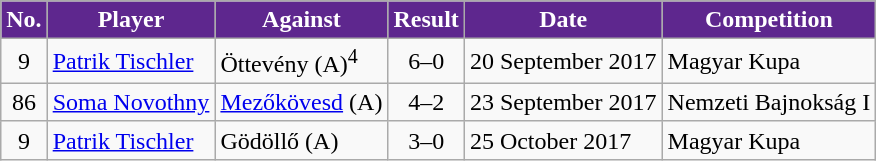<table class="wikitable plainrowheaders sortable">
<tr>
<th style="background-color:#5E278E;color:white">No.</th>
<th style="background-color:#5E278E;color:white">Player</th>
<th style="background-color:#5E278E;color:white">Against</th>
<th style="background-color:#5E278E;color:white">Result</th>
<th style="background-color:#5E278E;color:white">Date</th>
<th style="background-color:#5E278E;color:white">Competition</th>
</tr>
<tr>
<td style="text-align:center;">9</td>
<td style="text-align:left;"> <a href='#'>Patrik Tischler</a></td>
<td style="text-align:left;">Öttevény (A)<sup>4</sup></td>
<td style="text-align:center;">6–0</td>
<td style="text-align:left;">20 September 2017</td>
<td style="text-align:left;">Magyar Kupa</td>
</tr>
<tr>
<td style="text-align:center;">86</td>
<td style="text-align:left;"> <a href='#'>Soma Novothny</a></td>
<td style="text-align:left;"><a href='#'>Mezőkövesd</a> (A)</td>
<td style="text-align:center;">4–2</td>
<td style="text-align:left;">23 September 2017</td>
<td style="text-align:left;">Nemzeti Bajnokság I</td>
</tr>
<tr>
<td style="text-align:center;">9</td>
<td style="text-align:left;"> <a href='#'>Patrik Tischler</a></td>
<td style="text-align:left;">Gödöllő (A)</td>
<td style="text-align:center;">3–0</td>
<td style="text-align:left;">25 October 2017</td>
<td style="text-align:left;">Magyar Kupa</td>
</tr>
</table>
